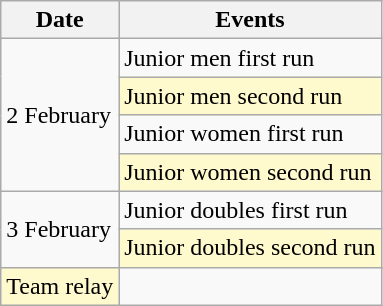<table class="wikitable" border="1">
<tr>
<th>Date</th>
<th>Events</th>
</tr>
<tr>
<td rowspan=4>2 February</td>
<td>Junior men first run</td>
</tr>
<tr bgcolor=lemonchiffon>
<td>Junior men second run</td>
</tr>
<tr>
<td>Junior women first run</td>
</tr>
<tr bgcolor=lemonchiffon>
<td>Junior women second run</td>
</tr>
<tr>
<td rowspan=3>3 February</td>
<td>Junior doubles first run</td>
</tr>
<tr bgcolor=lemonchiffon>
<td>Junior doubles second run</td>
</tr>
<tr>
</tr>
<tr bgcolor=lemonchiffon>
<td>Team relay</td>
</tr>
</table>
